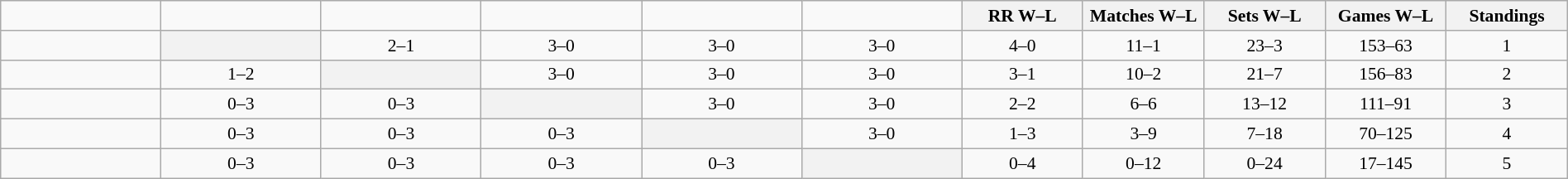<table class="wikitable" style="width: 100%; text-align:center; font-size:90%">
<tr>
<td width=108></td>
<td width=108></td>
<td width=108></td>
<td width=108></td>
<td width=108></td>
<td width=108></td>
<th width=80>RR W–L</th>
<th width=80>Matches W–L</th>
<th width=80>Sets W–L</th>
<th width=80>Games W–L</th>
<th width=80>Standings</th>
</tr>
<tr>
<td style="text-align:left;"></td>
<th bgcolor="ededed"></th>
<td>2–1</td>
<td>3–0</td>
<td>3–0</td>
<td>3–0</td>
<td>4–0</td>
<td>11–1</td>
<td>23–3</td>
<td>153–63</td>
<td>1</td>
</tr>
<tr>
<td style="text-align:left;"></td>
<td>1–2</td>
<th bgcolor="ededed"></th>
<td>3–0</td>
<td>3–0</td>
<td>3–0</td>
<td>3–1</td>
<td>10–2</td>
<td>21–7</td>
<td>156–83</td>
<td>2</td>
</tr>
<tr>
<td style="text-align:left;"></td>
<td>0–3</td>
<td>0–3</td>
<th bgcolor="ededed"></th>
<td>3–0</td>
<td>3–0</td>
<td>2–2</td>
<td>6–6</td>
<td>13–12</td>
<td>111–91</td>
<td>3</td>
</tr>
<tr>
<td style="text-align:left;"></td>
<td>0–3</td>
<td>0–3</td>
<td>0–3</td>
<th bgcolor="ededed"></th>
<td>3–0</td>
<td>1–3</td>
<td>3–9</td>
<td>7–18</td>
<td>70–125</td>
<td>4</td>
</tr>
<tr>
<td style="text-align:left;"></td>
<td>0–3</td>
<td>0–3</td>
<td>0–3</td>
<td>0–3</td>
<th bgcolor="ededed"></th>
<td>0–4</td>
<td>0–12</td>
<td>0–24</td>
<td>17–145</td>
<td>5</td>
</tr>
</table>
